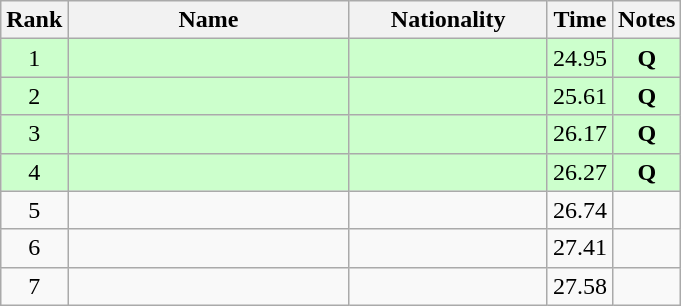<table class="wikitable sortable" style="text-align:center">
<tr>
<th>Rank</th>
<th style="width:180px">Name</th>
<th style="width:125px">Nationality</th>
<th>Time</th>
<th>Notes</th>
</tr>
<tr style="background:#cfc;">
<td>1</td>
<td style="text-align:left;"></td>
<td style="text-align:left;"></td>
<td>24.95</td>
<td><strong>Q</strong></td>
</tr>
<tr style="background:#cfc;">
<td>2</td>
<td style="text-align:left;"></td>
<td style="text-align:left;"></td>
<td>25.61</td>
<td><strong>Q</strong></td>
</tr>
<tr style="background:#cfc;">
<td>3</td>
<td style="text-align:left;"></td>
<td style="text-align:left;"></td>
<td>26.17</td>
<td><strong>Q</strong></td>
</tr>
<tr style="background:#cfc;">
<td>4</td>
<td style="text-align:left;"></td>
<td style="text-align:left;"></td>
<td>26.27</td>
<td><strong>Q</strong></td>
</tr>
<tr>
<td>5</td>
<td style="text-align:left;"></td>
<td style="text-align:left;"></td>
<td>26.74</td>
<td></td>
</tr>
<tr>
<td>6</td>
<td style="text-align:left;"></td>
<td style="text-align:left;"></td>
<td>27.41</td>
<td></td>
</tr>
<tr>
<td>7</td>
<td style="text-align:left;"></td>
<td style="text-align:left;"></td>
<td>27.58</td>
<td></td>
</tr>
</table>
